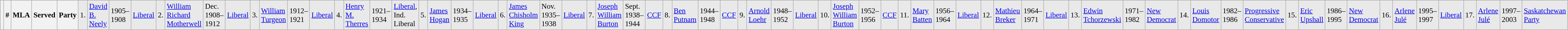<table class="wikitable" style="font-size: 95%; clear:both">
<tr style="background-color:#E9E9E9">
<th></th>
<th style="width: 25px">#</th>
<th style="width: 170px">MLA</th>
<th style="width: 80px">Served</th>
<th style="width: 150px">Party<br></th>
<td>1.</td>
<td><a href='#'>David B. Neely</a></td>
<td>1905–1908</td>
<td><a href='#'>Liberal</a><br></td>
<td>2.</td>
<td><a href='#'>William Richard Motherwell</a></td>
<td>Dec. 1908–1912</td>
<td><a href='#'>Liberal</a><br></td>
<td>3.</td>
<td><a href='#'>William Turgeon</a></td>
<td>1912–1921</td>
<td><a href='#'>Liberal</a><br></td>
<td>4.</td>
<td><a href='#'>Henry M. Therres</a></td>
<td>1921–1934</td>
<td><a href='#'>Liberal</a>, Ind. Liberal<br></td>
<td>5.</td>
<td><a href='#'>James Hogan</a></td>
<td>1934–1935</td>
<td><a href='#'>Liberal</a><br></td>
<td>6.</td>
<td><a href='#'>James Chisholm King</a></td>
<td>Nov. 1935–1938</td>
<td><a href='#'>Liberal</a><br></td>
<td>7.</td>
<td><a href='#'>Joseph William Burton</a></td>
<td>Sept. 1938–1944</td>
<td><a href='#'>CCF</a><br></td>
<td>8.</td>
<td><a href='#'>Ben Putnam</a></td>
<td>1944–1948</td>
<td><a href='#'>CCF</a><br></td>
<td>9.</td>
<td><a href='#'>Arnold Loehr</a></td>
<td>1948–1952</td>
<td><a href='#'>Liberal</a><br></td>
<td>10.</td>
<td><a href='#'>Joseph William Burton</a></td>
<td>1952–1956</td>
<td><a href='#'>CCF</a><br></td>
<td>11.</td>
<td><a href='#'>Mary Batten</a></td>
<td>1956–1964</td>
<td><a href='#'>Liberal</a><br></td>
<td>12.</td>
<td><a href='#'>Mathieu Breker</a></td>
<td>1964–1971</td>
<td><a href='#'>Liberal</a><br></td>
<td>13.</td>
<td><a href='#'>Edwin Tchorzewski</a></td>
<td>1971–1982</td>
<td><a href='#'>New Democrat</a><br></td>
<td>14.</td>
<td><a href='#'>Louis Domotor</a></td>
<td>1982–1986</td>
<td><a href='#'>Progressive Conservative</a><br></td>
<td>15.</td>
<td><a href='#'>Eric Upshall</a></td>
<td>1986–1995</td>
<td><a href='#'>New Democrat</a><br></td>
<td>16.</td>
<td><a href='#'>Arlene Julé</a></td>
<td>1995–1997</td>
<td><a href='#'>Liberal</a><br></td>
<td>17.</td>
<td><a href='#'>Arlene Julé</a></td>
<td>1997–2003</td>
<td><a href='#'>Saskatchewan Party</a></td>
</tr>
</table>
